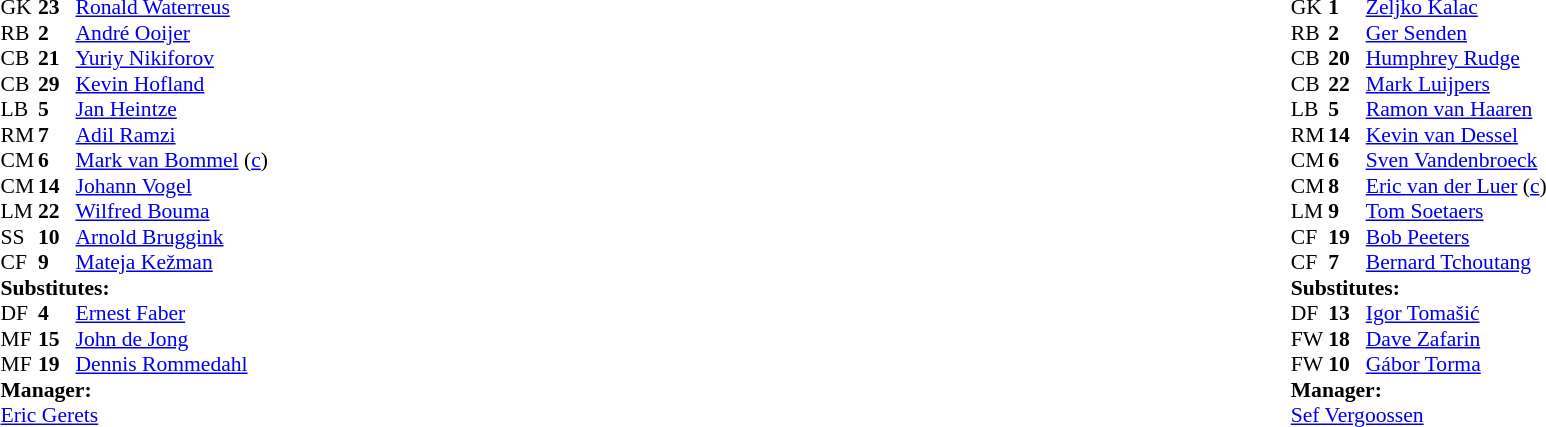<table style="width:100%;">
<tr>
<td style="vertical-align:top; width:50%;"><br><table style="font-size: 90%" cellpadding="0" cellspacing="0">
<tr>
<td colspan="4"></td>
</tr>
<tr>
<th width="25"></th>
<th width="25"></th>
</tr>
<tr>
<td>GK</td>
<td><strong>23</strong></td>
<td> <a href='#'>Ronald Waterreus</a></td>
</tr>
<tr>
<td>RB</td>
<td><strong>2</strong></td>
<td> <a href='#'>André Ooijer</a></td>
<td></td>
<td></td>
</tr>
<tr>
<td>CB</td>
<td><strong>21</strong></td>
<td> <a href='#'>Yuriy Nikiforov</a></td>
<td></td>
</tr>
<tr>
<td>CB</td>
<td><strong>29</strong></td>
<td> <a href='#'>Kevin Hofland</a></td>
<td></td>
</tr>
<tr>
<td>LB</td>
<td><strong>5</strong></td>
<td> <a href='#'>Jan Heintze</a></td>
</tr>
<tr>
<td>RM</td>
<td><strong>7</strong></td>
<td> <a href='#'>Adil Ramzi</a></td>
<td></td>
<td></td>
</tr>
<tr>
<td>CM</td>
<td><strong>6</strong></td>
<td> <a href='#'>Mark van Bommel</a> (<a href='#'>c</a>)</td>
<td></td>
</tr>
<tr>
<td>CM</td>
<td><strong>14</strong></td>
<td> <a href='#'>Johann Vogel</a></td>
</tr>
<tr>
<td>LM</td>
<td><strong>22</strong></td>
<td> <a href='#'>Wilfred Bouma</a></td>
</tr>
<tr>
<td>SS</td>
<td><strong>10</strong></td>
<td> <a href='#'>Arnold Bruggink</a></td>
<td></td>
<td></td>
</tr>
<tr>
<td>CF</td>
<td><strong>9</strong></td>
<td> <a href='#'>Mateja Kežman</a></td>
</tr>
<tr>
<td colspan="4"><strong>Substitutes:</strong></td>
</tr>
<tr>
<td>DF</td>
<td><strong>4</strong></td>
<td> <a href='#'>Ernest Faber</a></td>
<td></td>
<td></td>
</tr>
<tr>
<td>MF</td>
<td><strong>15</strong></td>
<td> <a href='#'>John de Jong</a></td>
<td></td>
<td></td>
</tr>
<tr>
<td>MF</td>
<td><strong>19</strong></td>
<td> <a href='#'>Dennis Rommedahl</a></td>
<td></td>
<td></td>
</tr>
<tr>
<td colspan="4"><strong>Manager:</strong></td>
</tr>
<tr>
<td colspan="4"> <a href='#'>Eric Gerets</a></td>
</tr>
</table>
</td>
<td valign="top"></td>
<td style="vertical-align:top; width:50%;"><br><table style="font-size:90%; margin:auto;" cellpadding="0" cellspacing="0">
<tr>
<td colspan="4"></td>
</tr>
<tr>
<th width="25"></th>
<th width="25"></th>
</tr>
<tr>
<td>GK</td>
<td><strong>1</strong></td>
<td> <a href='#'>Zeljko Kalac</a></td>
</tr>
<tr>
<td>RB</td>
<td><strong>2</strong></td>
<td> <a href='#'>Ger Senden</a></td>
</tr>
<tr>
<td>CB</td>
<td><strong>20</strong></td>
<td> <a href='#'>Humphrey Rudge</a></td>
</tr>
<tr>
<td>CB</td>
<td><strong>22</strong></td>
<td> <a href='#'>Mark Luijpers</a></td>
<td></td>
</tr>
<tr>
<td>LB</td>
<td><strong>5</strong></td>
<td> <a href='#'>Ramon van Haaren</a></td>
</tr>
<tr>
<td>RM</td>
<td><strong>14</strong></td>
<td> <a href='#'>Kevin van Dessel</a></td>
</tr>
<tr>
<td>CM</td>
<td><strong>6</strong></td>
<td> <a href='#'>Sven Vandenbroeck</a></td>
<td></td>
<td></td>
</tr>
<tr>
<td>CM</td>
<td><strong>8</strong></td>
<td> <a href='#'>Eric van der Luer</a> (<a href='#'>c</a>)</td>
<td></td>
</tr>
<tr>
<td>LM</td>
<td><strong>9</strong></td>
<td> <a href='#'>Tom Soetaers</a></td>
</tr>
<tr>
<td>CF</td>
<td><strong>19</strong></td>
<td> <a href='#'>Bob Peeters</a></td>
<td></td>
<td></td>
</tr>
<tr>
<td>CF</td>
<td><strong>7</strong></td>
<td> <a href='#'>Bernard Tchoutang</a></td>
<td></td>
<td></td>
</tr>
<tr>
<td colspan="4"><strong>Substitutes:</strong></td>
</tr>
<tr>
<td>DF</td>
<td><strong>13</strong></td>
<td> <a href='#'>Igor Tomašić</a></td>
<td></td>
<td></td>
</tr>
<tr>
<td>FW</td>
<td><strong>18</strong></td>
<td> <a href='#'>Dave Zafarin</a></td>
<td></td>
<td></td>
</tr>
<tr>
<td>FW</td>
<td><strong>10</strong></td>
<td> <a href='#'>Gábor Torma</a></td>
<td></td>
<td></td>
</tr>
<tr>
<td colspan="4"><strong>Manager:</strong></td>
</tr>
<tr>
<td colspan="4"> <a href='#'>Sef Vergoossen</a></td>
</tr>
</table>
</td>
</tr>
</table>
